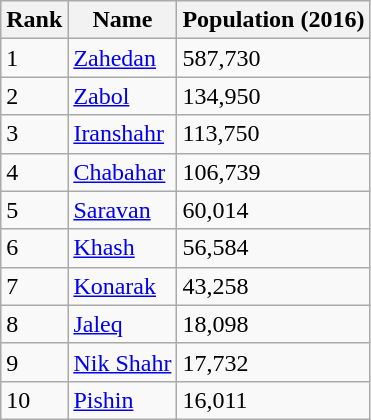<table class="wikitable sortable">
<tr>
<th>Rank</th>
<th>Name</th>
<th>Population (2016)</th>
</tr>
<tr>
<td>1</td>
<td><a href='#'>Zahedan</a></td>
<td>587,730</td>
</tr>
<tr>
<td>2</td>
<td><a href='#'>Zabol</a></td>
<td>134,950</td>
</tr>
<tr>
<td>3</td>
<td><a href='#'>Iranshahr</a></td>
<td>113,750</td>
</tr>
<tr>
<td>4</td>
<td><a href='#'>Chabahar</a></td>
<td>106,739</td>
</tr>
<tr>
<td>5</td>
<td><a href='#'>Saravan</a></td>
<td>60,014</td>
</tr>
<tr>
<td>6</td>
<td><a href='#'>Khash</a></td>
<td>56,584</td>
</tr>
<tr>
<td>7</td>
<td><a href='#'>Konarak</a></td>
<td>43,258</td>
</tr>
<tr>
<td>8</td>
<td><a href='#'>Jaleq</a></td>
<td>18,098</td>
</tr>
<tr>
<td>9</td>
<td><a href='#'>Nik Shahr</a></td>
<td>17,732</td>
</tr>
<tr>
<td>10</td>
<td><a href='#'>Pishin</a></td>
<td>16,011</td>
</tr>
</table>
